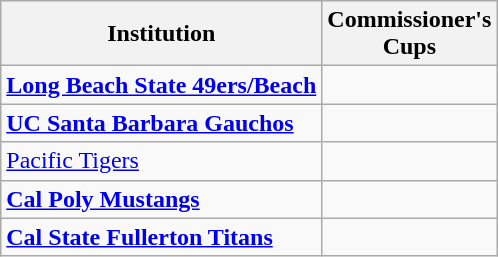<table class="wikitable sortable">
<tr>
<th>Institution</th>
<th>Commissioner's<br>Cups</th>
</tr>
<tr>
<td><strong><a href='#'>Long Beach State 49ers/Beach</a></strong></td>
<td></td>
</tr>
<tr>
<td><strong><a href='#'>UC Santa Barbara Gauchos</a></strong></td>
<td></td>
</tr>
<tr>
<td><a href='#'>Pacific Tigers</a></td>
<td></td>
</tr>
<tr>
<td><strong><a href='#'>Cal Poly Mustangs</a></strong></td>
<td></td>
</tr>
<tr>
<td><strong><a href='#'>Cal State Fullerton Titans</a></strong></td>
<td></td>
</tr>
</table>
